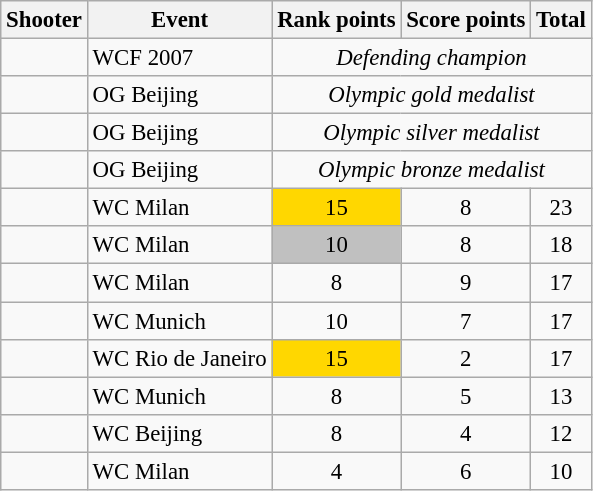<table class="wikitable" style="font-size: 95%">
<tr>
<th>Shooter</th>
<th>Event</th>
<th>Rank points</th>
<th>Score points</th>
<th>Total</th>
</tr>
<tr>
<td></td>
<td>WCF 2007</td>
<td colspan=3 style="text-align: center"><em>Defending champion</em></td>
</tr>
<tr>
<td></td>
<td>OG Beijing</td>
<td colspan=3 style="text-align: center"><em>Olympic gold medalist</em></td>
</tr>
<tr>
<td></td>
<td>OG Beijing</td>
<td colspan=3 style="text-align: center"><em>Olympic silver medalist</em></td>
</tr>
<tr>
<td></td>
<td>OG Beijing</td>
<td colspan=3 style="text-align: center"><em>Olympic bronze medalist</em></td>
</tr>
<tr>
<td></td>
<td>WC Milan</td>
<td style="text-align: center; background: gold">15</td>
<td style="text-align: center">8</td>
<td style="text-align: center">23</td>
</tr>
<tr>
<td></td>
<td>WC Milan</td>
<td style="text-align: center; background: silver">10</td>
<td style="text-align: center">8</td>
<td style="text-align: center">18</td>
</tr>
<tr>
<td></td>
<td>WC Milan</td>
<td style="text-align: center; background: bronze">8</td>
<td style="text-align: center">9</td>
<td style="text-align: center">17</td>
</tr>
<tr>
<td></td>
<td>WC Munich</td>
<td style="text-align: center; background: bronze">10</td>
<td style="text-align: center">7</td>
<td style="text-align: center">17</td>
</tr>
<tr>
<td></td>
<td>WC Rio de Janeiro</td>
<td style="text-align: center; background: gold">15</td>
<td style="text-align: center">2</td>
<td style="text-align: center">17</td>
</tr>
<tr>
<td></td>
<td>WC Munich</td>
<td style="text-align: center; background: bronze">8</td>
<td style="text-align: center">5</td>
<td style="text-align: center">13</td>
</tr>
<tr>
<td></td>
<td>WC Beijing</td>
<td style="text-align: center; background: bronze">8</td>
<td style="text-align: center">4</td>
<td style="text-align: center">12</td>
</tr>
<tr>
<td></td>
<td>WC Milan</td>
<td style="text-align: center">4</td>
<td style="text-align: center">6</td>
<td style="text-align: center">10</td>
</tr>
</table>
